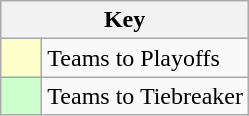<table class="wikitable" style="text-align: center;">
<tr>
<th colspan=2>Key</th>
</tr>
<tr>
<td style="background:#ffffcc; width:20px;"></td>
<td align=left>Teams to Playoffs</td>
</tr>
<tr>
<td style="background:#ccffcc; width:20px;"></td>
<td align=left>Teams to Tiebreaker</td>
</tr>
</table>
